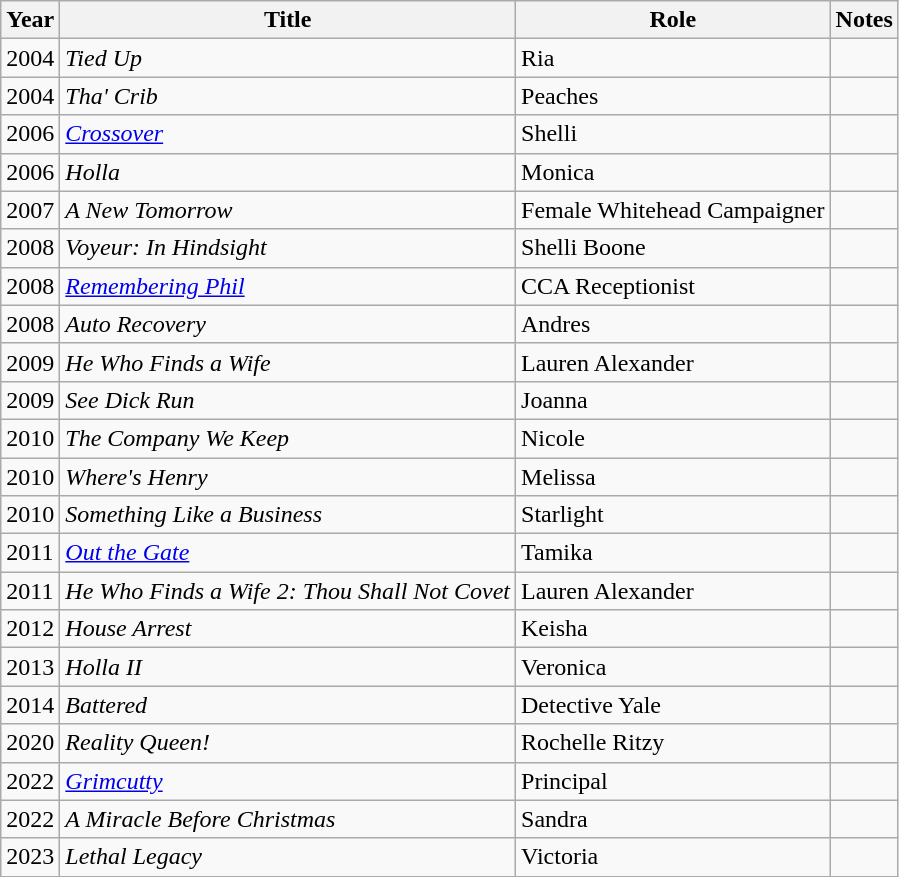<table class="wikitable sortable">
<tr>
<th>Year</th>
<th>Title</th>
<th>Role</th>
<th>Notes</th>
</tr>
<tr>
<td>2004</td>
<td><em>Tied Up</em></td>
<td>Ria</td>
<td></td>
</tr>
<tr>
<td>2004</td>
<td><em>Tha' Crib</em></td>
<td>Peaches</td>
<td></td>
</tr>
<tr>
<td>2006</td>
<td><a href='#'><em>Crossover</em></a></td>
<td>Shelli</td>
<td></td>
</tr>
<tr>
<td>2006</td>
<td><em>Holla</em></td>
<td>Monica</td>
<td></td>
</tr>
<tr>
<td>2007</td>
<td><em>A New Tomorrow</em></td>
<td>Female Whitehead Campaigner</td>
<td></td>
</tr>
<tr>
<td>2008</td>
<td><em>Voyeur: In Hindsight</em></td>
<td>Shelli Boone</td>
<td></td>
</tr>
<tr>
<td>2008</td>
<td><em><a href='#'>Remembering Phil</a></em></td>
<td>CCA Receptionist</td>
<td></td>
</tr>
<tr>
<td>2008</td>
<td><em>Auto Recovery</em></td>
<td>Andres</td>
<td></td>
</tr>
<tr>
<td>2009</td>
<td><em>He Who Finds a Wife</em></td>
<td>Lauren Alexander</td>
<td></td>
</tr>
<tr>
<td>2009</td>
<td><em>See Dick Run</em></td>
<td>Joanna</td>
<td></td>
</tr>
<tr>
<td>2010</td>
<td><em>The Company We Keep</em></td>
<td>Nicole</td>
<td></td>
</tr>
<tr>
<td>2010</td>
<td><em>Where's Henry</em></td>
<td>Melissa</td>
<td></td>
</tr>
<tr>
<td>2010</td>
<td><em>Something Like a Business</em></td>
<td>Starlight</td>
<td></td>
</tr>
<tr>
<td>2011</td>
<td><a href='#'><em>Out the Gate</em></a></td>
<td>Tamika</td>
<td></td>
</tr>
<tr>
<td>2011</td>
<td><em>He Who Finds a Wife 2: Thou Shall Not Covet</em></td>
<td>Lauren Alexander</td>
<td></td>
</tr>
<tr>
<td>2012</td>
<td><em>House Arrest</em></td>
<td>Keisha</td>
<td></td>
</tr>
<tr>
<td>2013</td>
<td><em>Holla II</em></td>
<td>Veronica</td>
<td></td>
</tr>
<tr>
<td>2014</td>
<td><em>Battered</em></td>
<td>Detective Yale</td>
<td></td>
</tr>
<tr>
<td>2020</td>
<td><em>Reality Queen!</em></td>
<td>Rochelle Ritzy</td>
<td></td>
</tr>
<tr>
<td>2022</td>
<td><em><a href='#'>Grimcutty</a></em></td>
<td>Principal</td>
<td></td>
</tr>
<tr>
<td>2022</td>
<td><em>A Miracle Before Christmas</em></td>
<td>Sandra</td>
<td></td>
</tr>
<tr>
<td>2023</td>
<td><em>Lethal Legacy</em></td>
<td>Victoria</td>
<td></td>
</tr>
</table>
